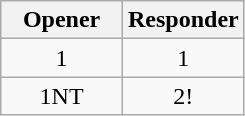<table class="wikitable" style="float:left; margin-right:15px;">
<tr>
<th width=50%>Opener</th>
<th width=50%>Responder</th>
</tr>
<tr align=center>
<td>1</td>
<td>1</td>
</tr>
<tr align=center>
<td>1NT</td>
<td>2!</td>
</tr>
</table>
